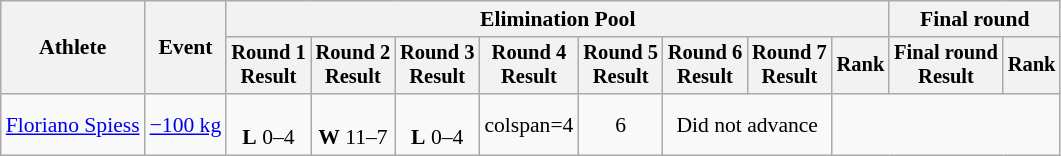<table class="wikitable" style="font-size:90%">
<tr>
<th rowspan="2">Athlete</th>
<th rowspan="2">Event</th>
<th colspan=8>Elimination Pool</th>
<th colspan=2>Final round</th>
</tr>
<tr style="font-size: 95%">
<th>Round 1<br>Result</th>
<th>Round 2<br>Result</th>
<th>Round 3<br>Result</th>
<th>Round 4<br>Result</th>
<th>Round 5<br>Result</th>
<th>Round 6<br>Result</th>
<th>Round 7<br>Result</th>
<th>Rank</th>
<th>Final round<br>Result</th>
<th>Rank</th>
</tr>
<tr align=center>
<td align=left><a href='#'>Floriano Spiess</a></td>
<td align=left><a href='#'>−100 kg</a></td>
<td><br><strong>L</strong> 0–4</td>
<td><br><strong>W</strong> 11–7</td>
<td><br><strong>L</strong> 0–4</td>
<td>colspan=4 </td>
<td>6</td>
<td colspan=2>Did not advance</td>
</tr>
</table>
